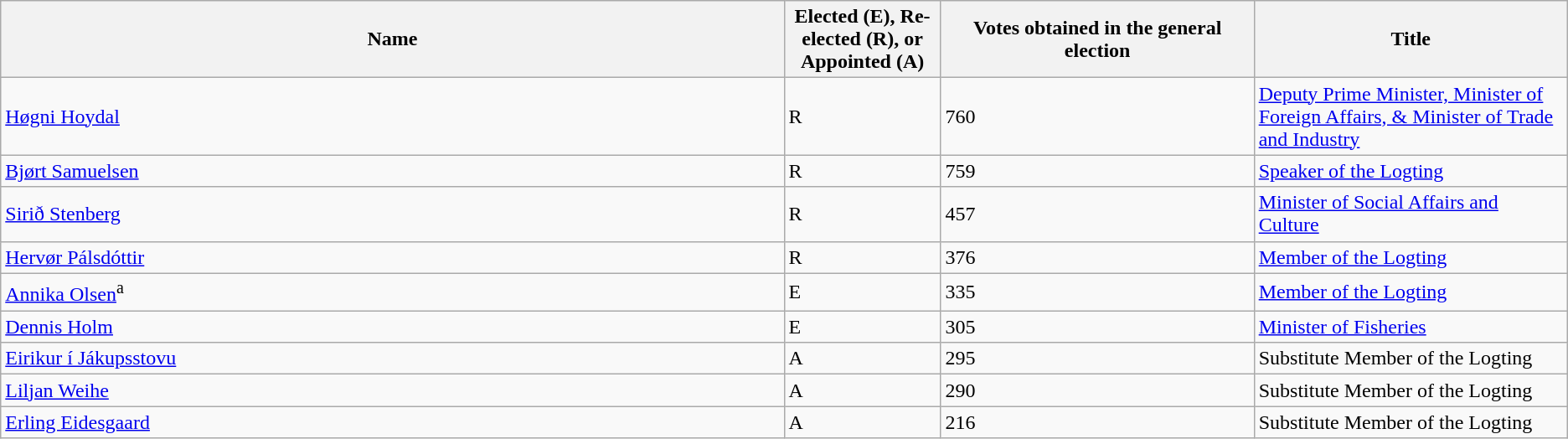<table class="wikitable sortable">
<tr>
<th>Name</th>
<th style="width:10%;">Elected (E), Re-elected (R), or Appointed (A)</th>
<th style="width:20%;">Votes obtained in the general election</th>
<th style="width:20%;">Title</th>
</tr>
<tr>
<td><a href='#'>Høgni Hoydal</a></td>
<td>R</td>
<td>760</td>
<td><a href='#'>Deputy Prime Minister,
Minister of Foreign Affairs, & Minister of Trade and Industry</a></td>
</tr>
<tr>
<td><a href='#'>Bjørt Samuelsen</a></td>
<td>R</td>
<td>759</td>
<td><a href='#'>Speaker of the Logting</a></td>
</tr>
<tr>
<td><a href='#'>Sirið Stenberg</a></td>
<td>R</td>
<td>457</td>
<td><a href='#'>Minister of Social Affairs and Culture</a></td>
</tr>
<tr>
<td><a href='#'>Hervør Pálsdóttir</a></td>
<td>R</td>
<td>376</td>
<td><a href='#'>Member of the Logting</a></td>
</tr>
<tr>
<td><a href='#'>Annika Olsen</a><sup>a</sup></td>
<td>E</td>
<td>335</td>
<td><a href='#'>Member of the Logting</a></td>
</tr>
<tr>
<td><a href='#'>Dennis Holm</a></td>
<td>E</td>
<td>305</td>
<td><a href='#'>Minister of Fisheries</a></td>
</tr>
<tr>
<td><a href='#'>Eirikur í Jákupsstovu</a></td>
<td>A</td>
<td>295</td>
<td>Substitute Member of the Logting</td>
</tr>
<tr>
<td><a href='#'>Liljan Weihe</a></td>
<td>A</td>
<td>290</td>
<td>Substitute Member of the Logting</td>
</tr>
<tr>
<td><a href='#'>Erling Eidesgaard</a></td>
<td>A</td>
<td>216</td>
<td>Substitute Member of the Logting</td>
</tr>
</table>
